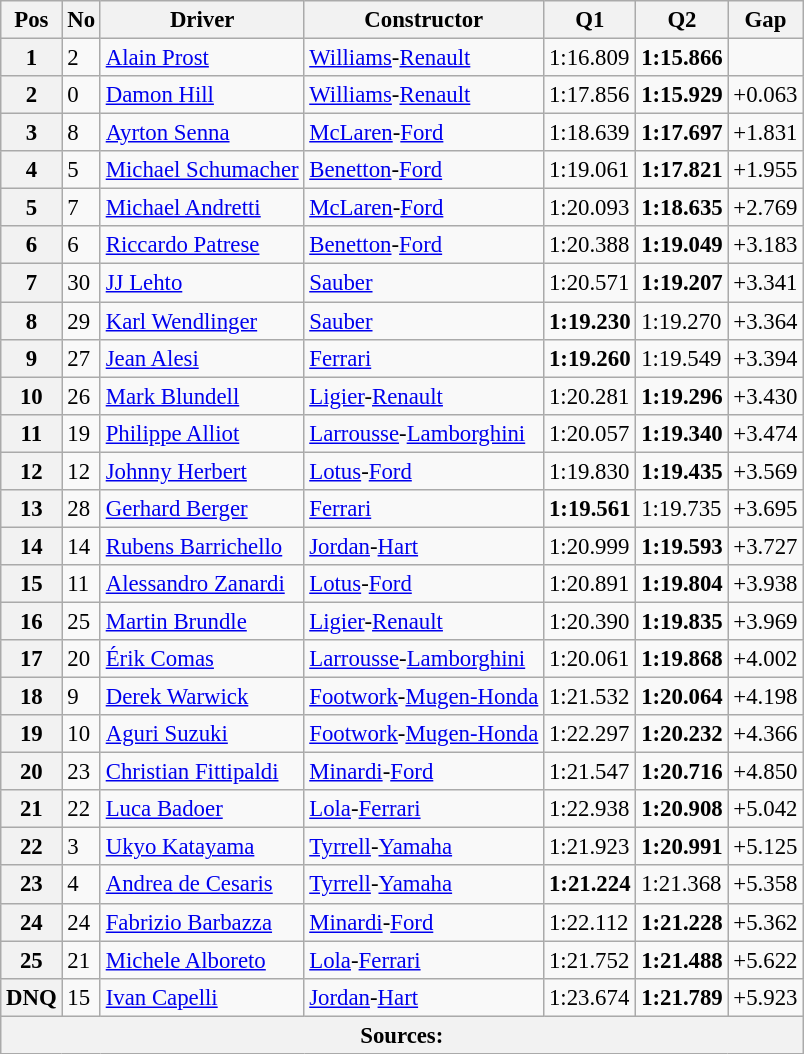<table class="wikitable sortable" style="font-size: 95%;">
<tr>
<th>Pos</th>
<th>No</th>
<th>Driver</th>
<th>Constructor</th>
<th>Q1</th>
<th>Q2</th>
<th>Gap</th>
</tr>
<tr>
<th>1</th>
<td>2</td>
<td> <a href='#'>Alain Prost</a></td>
<td><a href='#'>Williams</a>-<a href='#'>Renault</a></td>
<td>1:16.809</td>
<td><strong>1:15.866</strong></td>
<td></td>
</tr>
<tr>
<th>2</th>
<td>0</td>
<td> <a href='#'>Damon Hill</a></td>
<td><a href='#'>Williams</a>-<a href='#'>Renault</a></td>
<td>1:17.856</td>
<td><strong>1:15.929</strong></td>
<td>+0.063</td>
</tr>
<tr>
<th>3</th>
<td>8</td>
<td> <a href='#'>Ayrton Senna</a></td>
<td><a href='#'>McLaren</a>-<a href='#'>Ford</a></td>
<td>1:18.639</td>
<td><strong>1:17.697</strong></td>
<td>+1.831</td>
</tr>
<tr>
<th>4</th>
<td>5</td>
<td> <a href='#'>Michael Schumacher</a></td>
<td><a href='#'>Benetton</a>-<a href='#'>Ford</a></td>
<td>1:19.061</td>
<td><strong>1:17.821</strong></td>
<td>+1.955</td>
</tr>
<tr>
<th>5</th>
<td>7</td>
<td> <a href='#'>Michael Andretti</a></td>
<td><a href='#'>McLaren</a>-<a href='#'>Ford</a></td>
<td>1:20.093</td>
<td><strong>1:18.635</strong></td>
<td>+2.769</td>
</tr>
<tr>
<th>6</th>
<td>6</td>
<td> <a href='#'>Riccardo Patrese</a></td>
<td><a href='#'>Benetton</a>-<a href='#'>Ford</a></td>
<td>1:20.388</td>
<td><strong>1:19.049</strong></td>
<td>+3.183</td>
</tr>
<tr>
<th>7</th>
<td>30</td>
<td> <a href='#'>JJ Lehto</a></td>
<td><a href='#'>Sauber</a></td>
<td>1:20.571</td>
<td><strong>1:19.207</strong></td>
<td>+3.341</td>
</tr>
<tr>
<th>8</th>
<td>29</td>
<td> <a href='#'>Karl Wendlinger</a></td>
<td><a href='#'>Sauber</a></td>
<td><strong>1:19.230</strong></td>
<td>1:19.270</td>
<td>+3.364</td>
</tr>
<tr>
<th>9</th>
<td>27</td>
<td> <a href='#'>Jean Alesi</a></td>
<td><a href='#'>Ferrari</a></td>
<td><strong>1:19.260</strong></td>
<td>1:19.549</td>
<td>+3.394</td>
</tr>
<tr>
<th>10</th>
<td>26</td>
<td> <a href='#'>Mark Blundell</a></td>
<td><a href='#'>Ligier</a>-<a href='#'>Renault</a></td>
<td>1:20.281</td>
<td><strong>1:19.296</strong></td>
<td>+3.430</td>
</tr>
<tr>
<th>11</th>
<td>19</td>
<td> <a href='#'>Philippe Alliot</a></td>
<td><a href='#'>Larrousse</a>-<a href='#'>Lamborghini</a></td>
<td>1:20.057</td>
<td><strong>1:19.340</strong></td>
<td>+3.474</td>
</tr>
<tr>
<th>12</th>
<td>12</td>
<td> <a href='#'>Johnny Herbert</a></td>
<td><a href='#'>Lotus</a>-<a href='#'>Ford</a></td>
<td>1:19.830</td>
<td><strong>1:19.435</strong></td>
<td>+3.569</td>
</tr>
<tr>
<th>13</th>
<td>28</td>
<td> <a href='#'>Gerhard Berger</a></td>
<td><a href='#'>Ferrari</a></td>
<td><strong>1:19.561</strong></td>
<td>1:19.735</td>
<td>+3.695</td>
</tr>
<tr>
<th>14</th>
<td>14</td>
<td> <a href='#'>Rubens Barrichello</a></td>
<td><a href='#'>Jordan</a>-<a href='#'>Hart</a></td>
<td>1:20.999</td>
<td><strong>1:19.593</strong></td>
<td>+3.727</td>
</tr>
<tr>
<th>15</th>
<td>11</td>
<td> <a href='#'>Alessandro Zanardi</a></td>
<td><a href='#'>Lotus</a>-<a href='#'>Ford</a></td>
<td>1:20.891</td>
<td><strong>1:19.804</strong></td>
<td>+3.938</td>
</tr>
<tr>
<th>16</th>
<td>25</td>
<td> <a href='#'>Martin Brundle</a></td>
<td><a href='#'>Ligier</a>-<a href='#'>Renault</a></td>
<td>1:20.390</td>
<td><strong>1:19.835</strong></td>
<td>+3.969</td>
</tr>
<tr>
<th>17</th>
<td>20</td>
<td> <a href='#'>Érik Comas</a></td>
<td><a href='#'>Larrousse</a>-<a href='#'>Lamborghini</a></td>
<td>1:20.061</td>
<td><strong>1:19.868</strong></td>
<td>+4.002</td>
</tr>
<tr>
<th>18</th>
<td>9</td>
<td> <a href='#'>Derek Warwick</a></td>
<td><a href='#'>Footwork</a>-<a href='#'>Mugen-Honda</a></td>
<td>1:21.532</td>
<td><strong>1:20.064</strong></td>
<td>+4.198</td>
</tr>
<tr>
<th>19</th>
<td>10</td>
<td> <a href='#'>Aguri Suzuki</a></td>
<td><a href='#'>Footwork</a>-<a href='#'>Mugen-Honda</a></td>
<td>1:22.297</td>
<td><strong>1:20.232</strong></td>
<td>+4.366</td>
</tr>
<tr>
<th>20</th>
<td>23</td>
<td> <a href='#'>Christian Fittipaldi</a></td>
<td><a href='#'>Minardi</a>-<a href='#'>Ford</a></td>
<td>1:21.547</td>
<td><strong>1:20.716</strong></td>
<td>+4.850</td>
</tr>
<tr>
<th>21</th>
<td>22</td>
<td> <a href='#'>Luca Badoer</a></td>
<td><a href='#'>Lola</a>-<a href='#'>Ferrari</a></td>
<td>1:22.938</td>
<td><strong>1:20.908</strong></td>
<td>+5.042</td>
</tr>
<tr>
<th>22</th>
<td>3</td>
<td> <a href='#'>Ukyo Katayama</a></td>
<td><a href='#'>Tyrrell</a>-<a href='#'>Yamaha</a></td>
<td>1:21.923</td>
<td><strong>1:20.991</strong></td>
<td>+5.125</td>
</tr>
<tr>
<th>23</th>
<td>4</td>
<td> <a href='#'>Andrea de Cesaris</a></td>
<td><a href='#'>Tyrrell</a>-<a href='#'>Yamaha</a></td>
<td><strong>1:21.224</strong></td>
<td>1:21.368</td>
<td>+5.358</td>
</tr>
<tr>
<th>24</th>
<td>24</td>
<td> <a href='#'>Fabrizio Barbazza</a></td>
<td><a href='#'>Minardi</a>-<a href='#'>Ford</a></td>
<td>1:22.112</td>
<td><strong>1:21.228</strong></td>
<td>+5.362</td>
</tr>
<tr>
<th>25</th>
<td>21</td>
<td> <a href='#'>Michele Alboreto</a></td>
<td><a href='#'>Lola</a>-<a href='#'>Ferrari</a></td>
<td>1:21.752</td>
<td><strong>1:21.488</strong></td>
<td>+5.622</td>
</tr>
<tr>
<th data-sort-value="26">DNQ</th>
<td>15</td>
<td> <a href='#'>Ivan Capelli</a></td>
<td><a href='#'>Jordan</a>-<a href='#'>Hart</a></td>
<td>1:23.674</td>
<td><strong>1:21.789</strong></td>
<td>+5.923</td>
</tr>
<tr>
<th colspan="7">Sources:</th>
</tr>
</table>
